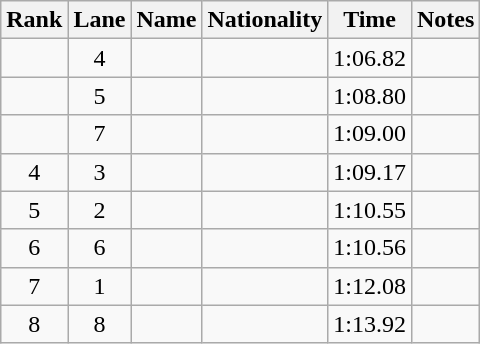<table class="wikitable sortable" style="text-align:center">
<tr>
<th>Rank</th>
<th>Lane</th>
<th>Name</th>
<th>Nationality</th>
<th>Time</th>
<th>Notes</th>
</tr>
<tr>
<td></td>
<td>4</td>
<td align=left></td>
<td align=left></td>
<td>1:06.82</td>
<td><strong></strong></td>
</tr>
<tr>
<td></td>
<td>5</td>
<td align=left></td>
<td align=left></td>
<td>1:08.80</td>
<td></td>
</tr>
<tr>
<td></td>
<td>7</td>
<td align=left></td>
<td align=left></td>
<td>1:09.00</td>
<td></td>
</tr>
<tr>
<td>4</td>
<td>3</td>
<td align=left></td>
<td align=left></td>
<td>1:09.17</td>
<td></td>
</tr>
<tr>
<td>5</td>
<td>2</td>
<td align=left></td>
<td align=left></td>
<td>1:10.55</td>
<td></td>
</tr>
<tr>
<td>6</td>
<td>6</td>
<td align=left></td>
<td align=left></td>
<td>1:10.56</td>
<td></td>
</tr>
<tr>
<td>7</td>
<td>1</td>
<td align=left></td>
<td align=left></td>
<td>1:12.08</td>
<td></td>
</tr>
<tr>
<td>8</td>
<td>8</td>
<td align=left></td>
<td align=left></td>
<td>1:13.92</td>
<td></td>
</tr>
</table>
